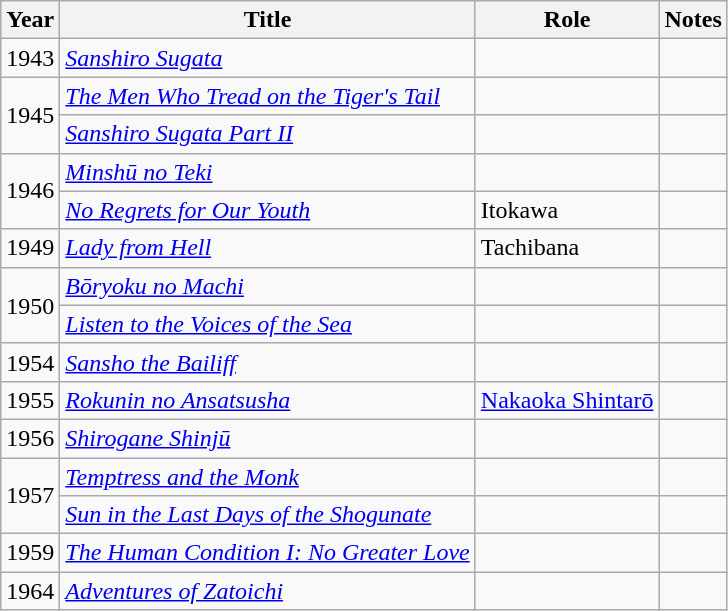<table class="wikitable sortable">
<tr>
<th>Year</th>
<th>Title</th>
<th>Role</th>
<th class="unsortable">Notes</th>
</tr>
<tr>
<td>1943</td>
<td><em><a href='#'>Sanshiro Sugata</a></em></td>
<td></td>
<td></td>
</tr>
<tr>
<td rowspan=2>1945</td>
<td><em><a href='#'>The Men Who Tread on the Tiger's Tail</a></em></td>
<td></td>
<td></td>
</tr>
<tr>
<td><em><a href='#'>Sanshiro Sugata Part II</a></em></td>
<td></td>
<td></td>
</tr>
<tr>
<td rowspan=2>1946</td>
<td><em><a href='#'>Minshū no Teki</a></em></td>
<td></td>
<td></td>
</tr>
<tr>
<td><em><a href='#'>No Regrets for Our Youth</a></em></td>
<td>Itokawa</td>
<td></td>
</tr>
<tr>
<td>1949</td>
<td><em><a href='#'>Lady from Hell</a></em></td>
<td>Tachibana</td>
<td></td>
</tr>
<tr>
<td rowspan=2>1950</td>
<td><em><a href='#'>Bōryoku no Machi</a></em></td>
<td></td>
<td></td>
</tr>
<tr>
<td><em><a href='#'>Listen to the Voices of the Sea</a></em></td>
<td></td>
<td></td>
</tr>
<tr>
<td>1954</td>
<td><em><a href='#'>Sansho the Bailiff</a></em></td>
<td></td>
<td></td>
</tr>
<tr>
<td>1955</td>
<td><em><a href='#'>Rokunin no Ansatsusha</a></em></td>
<td><a href='#'>Nakaoka Shintarō</a></td>
<td></td>
</tr>
<tr>
<td>1956</td>
<td><em><a href='#'>Shirogane Shinjū</a></em></td>
<td></td>
<td></td>
</tr>
<tr>
<td rowspan=2>1957</td>
<td><em><a href='#'>Temptress and the Monk</a></em></td>
<td></td>
<td></td>
</tr>
<tr>
<td><em><a href='#'>Sun in the Last Days of the Shogunate</a></em></td>
<td></td>
<td></td>
</tr>
<tr>
<td>1959</td>
<td><em><a href='#'>The Human Condition I: No Greater Love</a></em></td>
<td></td>
<td></td>
</tr>
<tr>
<td>1964</td>
<td><em><a href='#'>Adventures of Zatoichi</a></em></td>
<td></td>
<td></td>
</tr>
</table>
